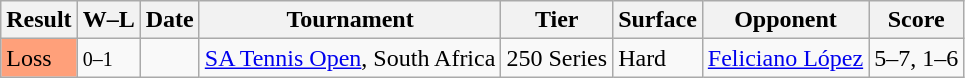<table class="sortable wikitable">
<tr>
<th>Result</th>
<th class="unsortable">W–L</th>
<th>Date</th>
<th>Tournament</th>
<th>Tier</th>
<th>Surface</th>
<th>Opponent</th>
<th class="unsortable">Score</th>
</tr>
<tr>
<td bgcolor=FFA07A>Loss</td>
<td><small>0–1</small></td>
<td><a href='#'></a></td>
<td><a href='#'>SA Tennis Open</a>, South Africa</td>
<td>250 Series</td>
<td>Hard</td>
<td> <a href='#'>Feliciano López</a></td>
<td>5–7, 1–6</td>
</tr>
</table>
